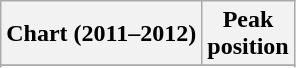<table class="wikitable sortable">
<tr>
<th align="left">Chart (2011–2012)</th>
<th align="center">Peak<br>position</th>
</tr>
<tr>
</tr>
<tr>
</tr>
<tr>
</tr>
<tr>
</tr>
</table>
